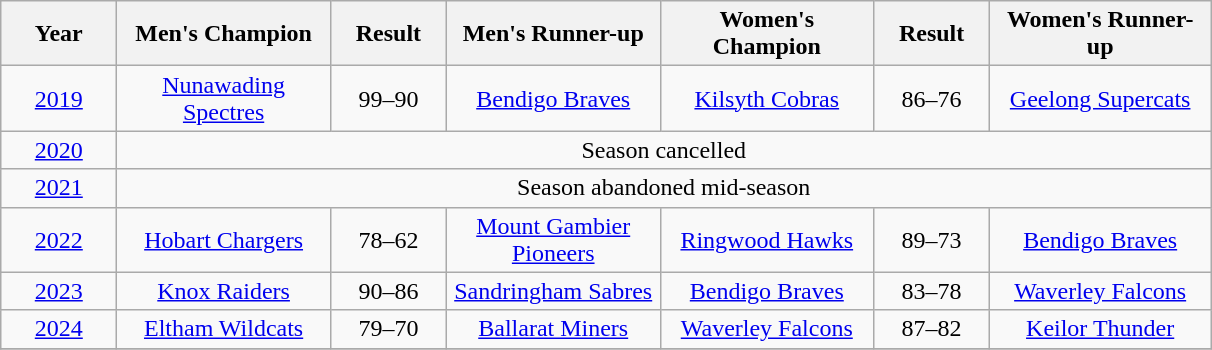<table class="wikitable" style="text-align:center">
<tr>
<th style="width:70px">Year</th>
<th style="width:135px">Men's Champion</th>
<th style="width:70px">Result</th>
<th style="width:135px">Men's Runner-up</th>
<th style="width:135px">Women's Champion</th>
<th style="width:70px">Result</th>
<th style="width:140px">Women's Runner-up</th>
</tr>
<tr>
<td><a href='#'>2019</a></td>
<td><a href='#'>Nunawading Spectres</a></td>
<td>99–90</td>
<td><a href='#'>Bendigo Braves</a></td>
<td><a href='#'>Kilsyth Cobras</a></td>
<td>86–76</td>
<td><a href='#'>Geelong Supercats</a></td>
</tr>
<tr>
<td><a href='#'>2020</a></td>
<td colspan="6">Season cancelled</td>
</tr>
<tr>
<td><a href='#'>2021</a></td>
<td colspan="6">Season abandoned mid-season</td>
</tr>
<tr>
<td><a href='#'>2022</a></td>
<td><a href='#'>Hobart Chargers</a></td>
<td>78–62</td>
<td><a href='#'>Mount Gambier Pioneers</a></td>
<td><a href='#'>Ringwood Hawks</a></td>
<td>89–73</td>
<td><a href='#'>Bendigo Braves</a></td>
</tr>
<tr>
<td><a href='#'>2023</a></td>
<td><a href='#'>Knox Raiders</a></td>
<td>90–86</td>
<td><a href='#'>Sandringham Sabres</a></td>
<td><a href='#'>Bendigo Braves</a></td>
<td>83–78</td>
<td><a href='#'>Waverley Falcons</a></td>
</tr>
<tr>
<td><a href='#'>2024</a></td>
<td><a href='#'>Eltham Wildcats</a></td>
<td>79–70</td>
<td><a href='#'>Ballarat Miners</a></td>
<td><a href='#'>Waverley Falcons</a></td>
<td>87–82</td>
<td><a href='#'>Keilor Thunder</a></td>
</tr>
<tr>
</tr>
</table>
